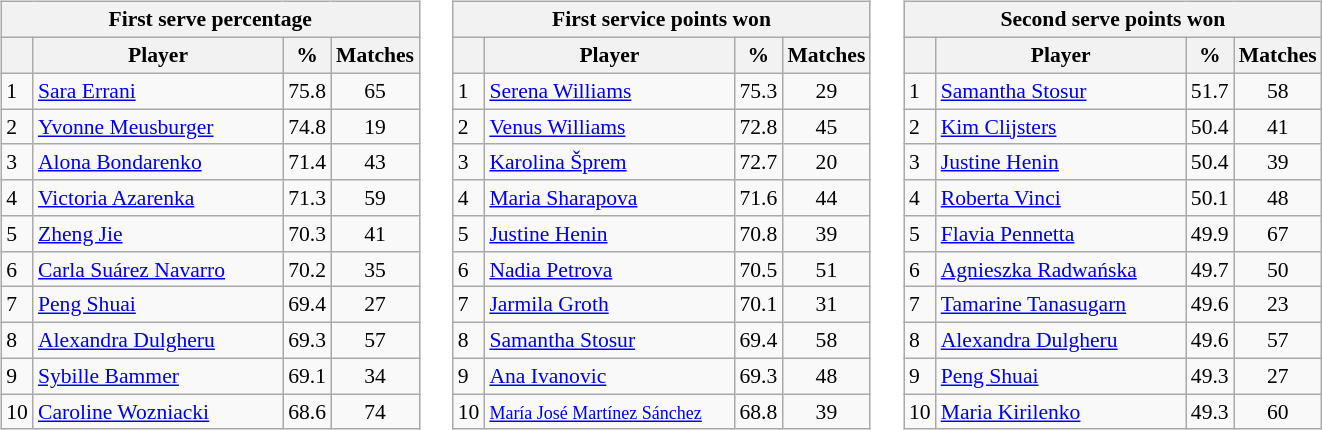<table>
<tr>
<td style="width:33%; vertical-align:top; text-align:left;"><br><table class="wikitable sortable" style="font-size:90%">
<tr>
<th colspan="4">First serve percentage</th>
</tr>
<tr>
<th></th>
<th style="width:160px;">Player</th>
<th>%</th>
<th>Matches</th>
</tr>
<tr>
<td>1</td>
<td> <a href='#'>Sara Errani</a></td>
<td>75.8</td>
<td align=center>65</td>
</tr>
<tr>
<td>2</td>
<td> <a href='#'>Yvonne Meusburger</a></td>
<td>74.8</td>
<td align=center>19</td>
</tr>
<tr>
<td>3</td>
<td> <a href='#'>Alona Bondarenko</a></td>
<td>71.4</td>
<td align=center>43</td>
</tr>
<tr>
<td>4</td>
<td> <a href='#'>Victoria Azarenka</a></td>
<td>71.3</td>
<td align=center>59</td>
</tr>
<tr>
<td>5</td>
<td> <a href='#'>Zheng Jie</a></td>
<td>70.3</td>
<td align=center>41</td>
</tr>
<tr>
<td>6</td>
<td> <a href='#'>Carla Suárez Navarro</a></td>
<td>70.2</td>
<td align=center>35</td>
</tr>
<tr>
<td>7</td>
<td> <a href='#'>Peng Shuai</a></td>
<td>69.4</td>
<td align=center>27</td>
</tr>
<tr>
<td>8</td>
<td> <a href='#'>Alexandra Dulgheru</a></td>
<td>69.3</td>
<td align=center>57</td>
</tr>
<tr>
<td>9</td>
<td> <a href='#'>Sybille Bammer</a></td>
<td>69.1</td>
<td align=center>34</td>
</tr>
<tr>
<td>10</td>
<td> <a href='#'>Caroline Wozniacki</a></td>
<td>68.6</td>
<td align=center>74</td>
</tr>
</table>
</td>
<td style="width:33%; vertical-align:top; text-align:left;"><br><table class="wikitable sortable" style="font-size:90%">
<tr>
<th colspan="4">First service points won</th>
</tr>
<tr>
<th></th>
<th style="width:160px;">Player</th>
<th>%</th>
<th>Matches</th>
</tr>
<tr>
<td>1</td>
<td> <a href='#'>Serena Williams</a></td>
<td>75.3</td>
<td align=center>29</td>
</tr>
<tr>
<td>2</td>
<td> <a href='#'>Venus Williams</a></td>
<td>72.8</td>
<td align=center>45</td>
</tr>
<tr>
<td>3</td>
<td> <a href='#'>Karolina Šprem</a></td>
<td>72.7</td>
<td align=center>20</td>
</tr>
<tr>
<td>4</td>
<td> <a href='#'>Maria Sharapova</a></td>
<td>71.6</td>
<td align=center>44</td>
</tr>
<tr>
<td>5</td>
<td> <a href='#'>Justine Henin</a></td>
<td>70.8</td>
<td align=center>39</td>
</tr>
<tr>
<td>6</td>
<td> <a href='#'>Nadia Petrova</a></td>
<td>70.5</td>
<td align=center>51</td>
</tr>
<tr>
<td>7</td>
<td> <a href='#'>Jarmila Groth</a></td>
<td>70.1</td>
<td align=center>31</td>
</tr>
<tr>
<td>8</td>
<td> <a href='#'>Samantha Stosur</a></td>
<td>69.4</td>
<td align=center>58</td>
</tr>
<tr>
<td>9</td>
<td> <a href='#'>Ana Ivanovic</a></td>
<td>69.3</td>
<td align=center>48</td>
</tr>
<tr>
<td>10</td>
<td> <small><a href='#'>María José Martínez Sánchez</a></small></td>
<td>68.8</td>
<td align=center>39</td>
</tr>
</table>
</td>
<td style="width:33%; vertical-align:top; text-align:left;"><br><table class="wikitable sortable" style="font-size:90%">
<tr>
<th colspan="4">Second serve points won</th>
</tr>
<tr>
<th></th>
<th style="width:160px;">Player</th>
<th>%</th>
<th>Matches</th>
</tr>
<tr>
<td>1</td>
<td> <a href='#'>Samantha Stosur</a></td>
<td>51.7</td>
<td align=center>58</td>
</tr>
<tr>
<td>2</td>
<td> <a href='#'>Kim Clijsters</a></td>
<td>50.4</td>
<td align=center>41</td>
</tr>
<tr>
<td>3</td>
<td> <a href='#'>Justine Henin</a></td>
<td>50.4</td>
<td align=center>39</td>
</tr>
<tr>
<td>4</td>
<td> <a href='#'>Roberta Vinci</a></td>
<td>50.1</td>
<td align=center>48</td>
</tr>
<tr>
<td>5</td>
<td> <a href='#'>Flavia Pennetta</a></td>
<td>49.9</td>
<td align=center>67</td>
</tr>
<tr>
<td>6</td>
<td> <a href='#'>Agnieszka Radwańska</a></td>
<td>49.7</td>
<td align=center>50</td>
</tr>
<tr>
<td>7</td>
<td> <a href='#'>Tamarine Tanasugarn</a></td>
<td>49.6</td>
<td align=center>23</td>
</tr>
<tr>
<td>8</td>
<td> <a href='#'>Alexandra Dulgheru</a></td>
<td>49.6</td>
<td align=center>57</td>
</tr>
<tr>
<td>9</td>
<td> <a href='#'>Peng Shuai</a></td>
<td>49.3</td>
<td align=center>27</td>
</tr>
<tr>
<td>10</td>
<td> <a href='#'>Maria Kirilenko</a></td>
<td>49.3</td>
<td align=center>60</td>
</tr>
</table>
</td>
</tr>
</table>
